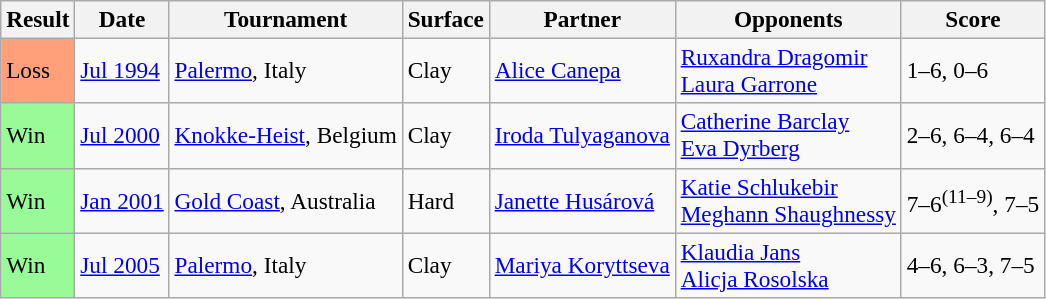<table class="sortable wikitable" style="font-size:97%;">
<tr>
<th>Result</th>
<th>Date</th>
<th>Tournament</th>
<th>Surface</th>
<th>Partner</th>
<th>Opponents</th>
<th>Score</th>
</tr>
<tr>
<td style="background:#ffa07a;">Loss</td>
<td><a href='#'>Jul 1994</a></td>
<td><a href='#'>Palermo</a>, Italy</td>
<td>Clay</td>
<td> <a href='#'>Alice Canepa</a></td>
<td> <a href='#'>Ruxandra Dragomir</a> <br>  <a href='#'>Laura Garrone</a></td>
<td>1–6, 0–6</td>
</tr>
<tr>
<td style="background:#98fb98;">Win</td>
<td><a href='#'>Jul 2000</a></td>
<td><a href='#'>Knokke-Heist</a>, Belgium</td>
<td>Clay</td>
<td> <a href='#'>Iroda Tulyaganova</a></td>
<td> <a href='#'>Catherine Barclay</a> <br>  <a href='#'>Eva Dyrberg</a></td>
<td>2–6, 6–4, 6–4</td>
</tr>
<tr>
<td style="background:#98fb98;">Win</td>
<td><a href='#'>Jan 2001</a></td>
<td><a href='#'>Gold Coast</a>, Australia</td>
<td>Hard</td>
<td> <a href='#'>Janette Husárová</a></td>
<td> <a href='#'>Katie Schlukebir</a> <br>  <a href='#'>Meghann Shaughnessy</a></td>
<td>7–6<sup>(11–9)</sup>, 7–5</td>
</tr>
<tr>
<td style="background:#98fb98;">Win</td>
<td><a href='#'>Jul 2005</a></td>
<td><a href='#'>Palermo</a>, Italy</td>
<td>Clay</td>
<td> <a href='#'>Mariya Koryttseva</a></td>
<td> <a href='#'>Klaudia Jans</a> <br>  <a href='#'>Alicja Rosolska</a></td>
<td>4–6, 6–3, 7–5</td>
</tr>
</table>
